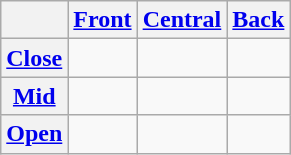<table class="wikitable" style="text-align:center">
<tr>
<th></th>
<th><a href='#'>Front</a></th>
<th><a href='#'>Central</a></th>
<th><a href='#'>Back</a></th>
</tr>
<tr align="center">
<th><a href='#'>Close</a></th>
<td> </td>
<td></td>
<td> </td>
</tr>
<tr>
<th><a href='#'>Mid</a></th>
<td> </td>
<td> </td>
<td> </td>
</tr>
<tr align="center">
<th><a href='#'>Open</a></th>
<td></td>
<td> </td>
<td></td>
</tr>
</table>
